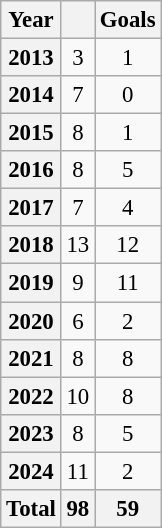<table class="wikitable plainrowheaders sortable" style="text-align:center; font-size:95%">
<tr>
<th scope="col">Year</th>
<th scope="col"></th>
<th scope="col">Goals</th>
</tr>
<tr>
<th scope="row">2013</th>
<td>3</td>
<td>1</td>
</tr>
<tr>
<th scope="row">2014</th>
<td>7</td>
<td>0</td>
</tr>
<tr>
<th scope="row">2015</th>
<td>8</td>
<td>1</td>
</tr>
<tr>
<th scope="row">2016</th>
<td>8</td>
<td>5</td>
</tr>
<tr>
<th scope="row">2017</th>
<td>7</td>
<td>4</td>
</tr>
<tr>
<th scope="row">2018</th>
<td>13</td>
<td>12</td>
</tr>
<tr>
<th scope="row">2019</th>
<td>9</td>
<td>11</td>
</tr>
<tr>
<th scope="row">2020</th>
<td>6</td>
<td>2</td>
</tr>
<tr>
<th scope="row">2021</th>
<td>8</td>
<td>8</td>
</tr>
<tr>
<th scope="row">2022</th>
<td>10</td>
<td>8</td>
</tr>
<tr>
<th scope="row">2023</th>
<td>8</td>
<td>5</td>
</tr>
<tr>
<th scope="row">2024</th>
<td>11</td>
<td>2</td>
</tr>
<tr>
<th>Total</th>
<th>98</th>
<th>59</th>
</tr>
</table>
